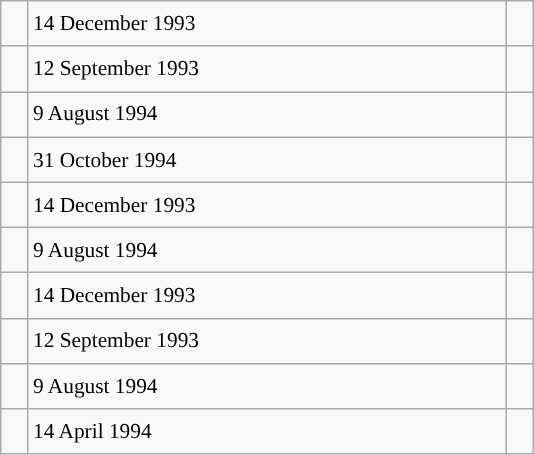<table class="wikitable" style="font-size: 89%; float: left; width: 25em; margin-right: 1em; line-height: 1.65em !important; height: 270px;">
<tr>
<td></td>
<td>14 December 1993</td>
<td></td>
</tr>
<tr>
<td></td>
<td>12 September 1993</td>
<td></td>
</tr>
<tr>
<td></td>
<td>9 August 1994</td>
<td></td>
</tr>
<tr>
<td></td>
<td>31 October 1994</td>
<td></td>
</tr>
<tr>
<td></td>
<td>14 December 1993</td>
<td></td>
</tr>
<tr>
<td></td>
<td>9 August 1994</td>
<td></td>
</tr>
<tr>
<td></td>
<td>14 December 1993</td>
<td></td>
</tr>
<tr>
<td></td>
<td>12 September 1993</td>
<td></td>
</tr>
<tr>
<td></td>
<td>9 August 1994</td>
<td></td>
</tr>
<tr>
<td></td>
<td>14 April 1994</td>
<td></td>
</tr>
</table>
